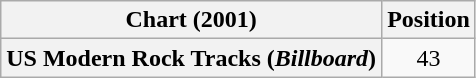<table class="wikitable plainrowheaders" style="text-align:center">
<tr>
<th>Chart (2001)</th>
<th>Position</th>
</tr>
<tr>
<th scope="row">US Modern Rock Tracks (<em>Billboard</em>)</th>
<td>43</td>
</tr>
</table>
